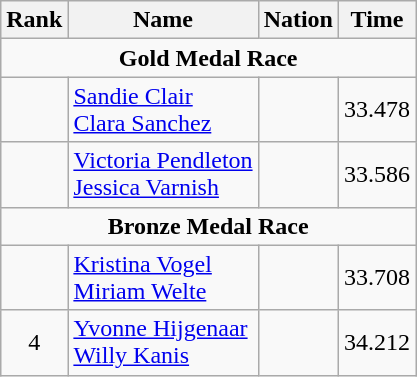<table class="wikitable" style="text-align:center">
<tr>
<th>Rank</th>
<th>Name</th>
<th>Nation</th>
<th>Time</th>
</tr>
<tr>
<td colspan=4><strong>Gold Medal Race</strong></td>
</tr>
<tr>
<td></td>
<td align=left><a href='#'>Sandie Clair</a><br><a href='#'>Clara Sanchez</a></td>
<td align=left></td>
<td>33.478</td>
</tr>
<tr>
<td></td>
<td align=left><a href='#'>Victoria Pendleton</a><br><a href='#'>Jessica Varnish</a></td>
<td align=left></td>
<td>33.586</td>
</tr>
<tr>
<td colspan=4><strong>Bronze Medal Race</strong></td>
</tr>
<tr>
<td></td>
<td align=left><a href='#'>Kristina Vogel</a><br><a href='#'>Miriam Welte</a></td>
<td align=left></td>
<td>33.708</td>
</tr>
<tr>
<td>4</td>
<td align=left><a href='#'>Yvonne Hijgenaar</a><br><a href='#'>Willy Kanis</a></td>
<td align=left></td>
<td>34.212</td>
</tr>
</table>
